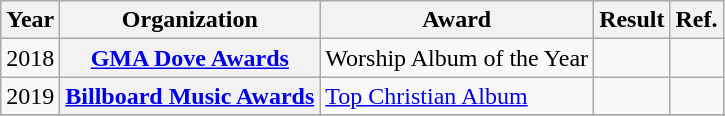<table class="wikitable plainrowheaders">
<tr>
<th>Year</th>
<th>Organization</th>
<th>Award</th>
<th>Result</th>
<th>Ref.</th>
</tr>
<tr>
<td>2018</td>
<th scope="row"><a href='#'>GMA Dove Awards</a></th>
<td>Worship Album of the Year</td>
<td></td>
<td style="text-align:center;"></td>
</tr>
<tr>
<td>2019</td>
<th scope="row"><a href='#'>Billboard Music Awards</a></th>
<td><a href='#'>Top Christian Album</a></td>
<td></td>
<td style="text-align:center;"></td>
</tr>
<tr>
</tr>
</table>
